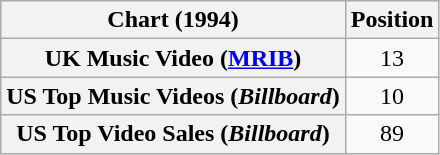<table class="wikitable sortable plainrowheaders" style="text-align:center">
<tr>
<th scope="col">Chart (1994)</th>
<th scope="col">Position</th>
</tr>
<tr>
<th scope="row">UK Music Video (<a href='#'>MRIB</a>)</th>
<td>13</td>
</tr>
<tr>
<th scope="row">US Top Music Videos (<em>Billboard</em>)</th>
<td>10</td>
</tr>
<tr>
<th scope="row">US Top Video Sales (<em>Billboard</em>)</th>
<td>89</td>
</tr>
</table>
